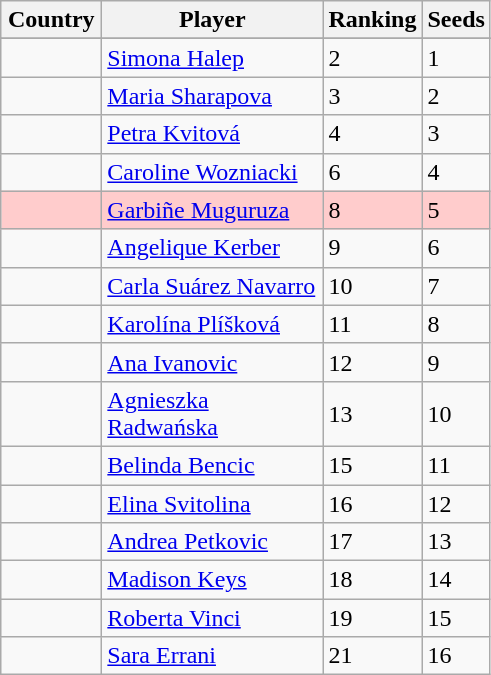<table class="sortable wikitable">
<tr>
<th width="60">Country</th>
<th width="140">Player</th>
<th>Ranking</th>
<th>Seeds</th>
</tr>
<tr style="background:#cfc;">
</tr>
<tr>
<td></td>
<td><a href='#'>Simona Halep</a></td>
<td>2</td>
<td>1</td>
</tr>
<tr>
<td></td>
<td><a href='#'>Maria Sharapova</a></td>
<td>3</td>
<td>2</td>
</tr>
<tr>
<td></td>
<td><a href='#'>Petra Kvitová</a></td>
<td>4</td>
<td>3</td>
</tr>
<tr>
<td></td>
<td><a href='#'>Caroline Wozniacki</a></td>
<td>6</td>
<td>4</td>
</tr>
<tr style="background:#fcc;">
<td></td>
<td><a href='#'>Garbiñe Muguruza</a></td>
<td>8</td>
<td>5</td>
</tr>
<tr>
<td></td>
<td><a href='#'>Angelique Kerber</a></td>
<td>9</td>
<td>6</td>
</tr>
<tr>
<td></td>
<td><a href='#'>Carla Suárez Navarro</a></td>
<td>10</td>
<td>7</td>
</tr>
<tr>
<td></td>
<td><a href='#'>Karolína Plíšková</a></td>
<td>11</td>
<td>8</td>
</tr>
<tr>
<td></td>
<td><a href='#'>Ana Ivanovic</a></td>
<td>12</td>
<td>9</td>
</tr>
<tr>
<td></td>
<td><a href='#'>Agnieszka Radwańska</a></td>
<td>13</td>
<td>10</td>
</tr>
<tr>
<td></td>
<td><a href='#'>Belinda Bencic</a></td>
<td>15</td>
<td>11</td>
</tr>
<tr>
<td></td>
<td><a href='#'>Elina Svitolina</a></td>
<td>16</td>
<td>12</td>
</tr>
<tr>
<td></td>
<td><a href='#'>Andrea Petkovic</a></td>
<td>17</td>
<td>13</td>
</tr>
<tr>
<td></td>
<td><a href='#'>Madison Keys</a></td>
<td>18</td>
<td>14</td>
</tr>
<tr>
<td></td>
<td><a href='#'>Roberta Vinci</a></td>
<td>19</td>
<td>15</td>
</tr>
<tr>
<td></td>
<td><a href='#'>Sara Errani</a></td>
<td>21</td>
<td>16</td>
</tr>
</table>
